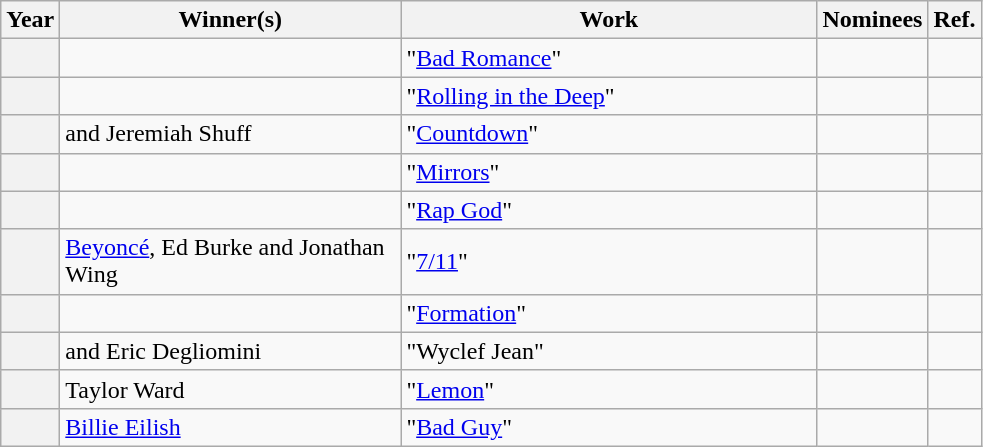<table class="wikitable sortable">
<tr>
<th scope="col" style="width:5px;">Year</th>
<th scope="col" style="width:220px;">Winner(s)</th>
<th scope="col" style="width:270px;">Work</th>
<th scope="col" class="unsortable">Nominees</th>
<th scope="col" class="unsortable">Ref.</th>
</tr>
<tr>
<th scope="row"></th>
<td></td>
<td>"<a href='#'>Bad Romance</a>" </td>
<td></td>
<td align="center"></td>
</tr>
<tr>
<th scope="row"></th>
<td></td>
<td>"<a href='#'>Rolling in the Deep</a>" </td>
<td></td>
<td align="center"></td>
</tr>
<tr>
<th scope="row"></th>
<td> and Jeremiah Shuff</td>
<td>"<a href='#'>Countdown</a>" </td>
<td></td>
<td align="center"><br></td>
</tr>
<tr>
<th scope="row"></th>
<td></td>
<td>"<a href='#'>Mirrors</a>" </td>
<td></td>
<td align="center"></td>
</tr>
<tr>
<th scope="row"></th>
<td></td>
<td>"<a href='#'>Rap God</a>" </td>
<td></td>
<td align="center"><br></td>
</tr>
<tr>
<th scope="row"></th>
<td><a href='#'>Beyoncé</a>, Ed Burke and Jonathan Wing</td>
<td>"<a href='#'>7/11</a>" </td>
<td></td>
<td align="center"></td>
</tr>
<tr>
<th scope="row"></th>
<td></td>
<td>"<a href='#'>Formation</a>" </td>
<td></td>
<td align="center"></td>
</tr>
<tr>
<th scope="row"></th>
<td> and Eric Degliomini</td>
<td>"Wyclef Jean" </td>
<td></td>
<td align="center"></td>
</tr>
<tr>
<th scope="row"></th>
<td>Taylor Ward</td>
<td>"<a href='#'>Lemon</a>" </td>
<td></td>
<td align="center"></td>
</tr>
<tr>
<th scope="row"></th>
<td><a href='#'>Billie Eilish</a></td>
<td>"<a href='#'>Bad Guy</a>" </td>
<td></td>
<td align="center"></td>
</tr>
</table>
